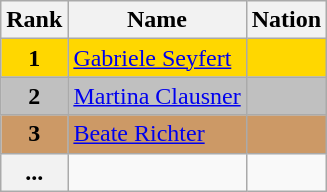<table class="wikitable">
<tr>
<th>Rank</th>
<th>Name</th>
<th>Nation</th>
</tr>
<tr bgcolor="gold">
<td align="center"><strong>1</strong></td>
<td><a href='#'>Gabriele Seyfert</a></td>
<td></td>
</tr>
<tr bgcolor="silver">
<td align="center"><strong>2</strong></td>
<td><a href='#'>Martina Clausner</a></td>
<td></td>
</tr>
<tr bgcolor="cc9966">
<td align="center"><strong>3</strong></td>
<td><a href='#'>Beate Richter</a></td>
<td></td>
</tr>
<tr>
<th>...</th>
<td></td>
<td></td>
</tr>
</table>
